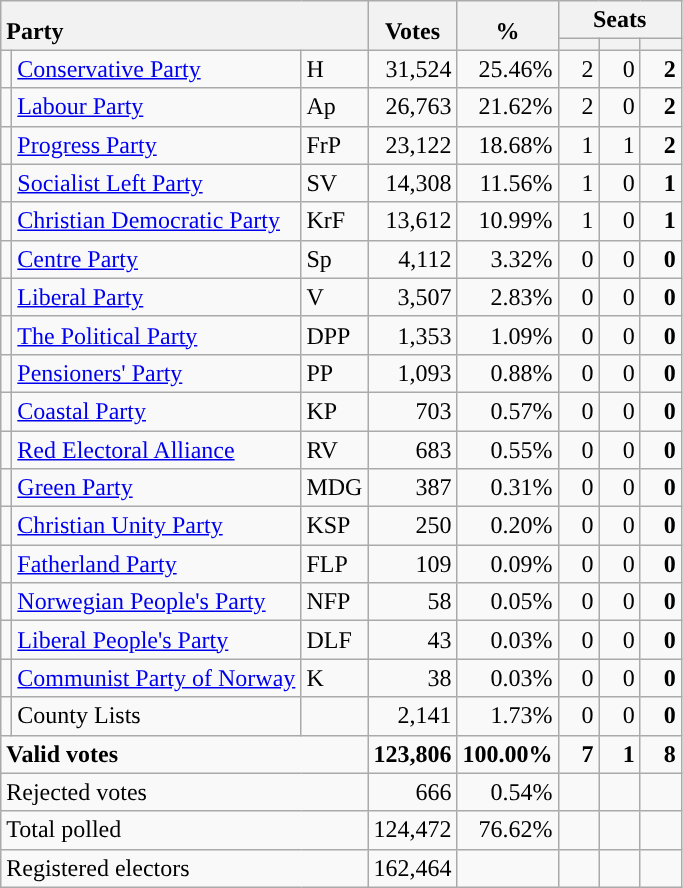<table class="wikitable" border="1" style="text-align:right;">
<tr>
<th style="text-align:left;" valign=bottom rowspan=2 colspan=3>Party</th>
<th align=center valign=bottom rowspan=2 width="50">Votes</th>
<th align=center valign=bottom rowspan=2 width="50">%</th>
<th colspan=3>Seats</th>
</tr>
<tr>
<th align=center valign=bottom width="20"><small></small></th>
<th align=center valign=bottom width="20"><small><a href='#'></a></small></th>
<th align=center valign=bottom width="20"><small></small></th>
</tr>
<tr>
<td style="color:inherit;background:"></td>
<td align=left><a href='#'>Conservative Party</a></td>
<td align=left>H</td>
<td>31,524</td>
<td>25.46%</td>
<td>2</td>
<td>0</td>
<td><strong>2</strong></td>
</tr>
<tr>
<td style="color:inherit;background:"></td>
<td align=left><a href='#'>Labour Party</a></td>
<td align=left>Ap</td>
<td>26,763</td>
<td>21.62%</td>
<td>2</td>
<td>0</td>
<td><strong>2</strong></td>
</tr>
<tr>
<td style="color:inherit;background:"></td>
<td align=left><a href='#'>Progress Party</a></td>
<td align=left>FrP</td>
<td>23,122</td>
<td>18.68%</td>
<td>1</td>
<td>1</td>
<td><strong>2</strong></td>
</tr>
<tr>
<td style="color:inherit;background:"></td>
<td align=left><a href='#'>Socialist Left Party</a></td>
<td align=left>SV</td>
<td>14,308</td>
<td>11.56%</td>
<td>1</td>
<td>0</td>
<td><strong>1</strong></td>
</tr>
<tr>
<td style="color:inherit;background:"></td>
<td align=left><a href='#'>Christian Democratic Party</a></td>
<td align=left>KrF</td>
<td>13,612</td>
<td>10.99%</td>
<td>1</td>
<td>0</td>
<td><strong>1</strong></td>
</tr>
<tr>
<td style="color:inherit;background:"></td>
<td align=left><a href='#'>Centre Party</a></td>
<td align=left>Sp</td>
<td>4,112</td>
<td>3.32%</td>
<td>0</td>
<td>0</td>
<td><strong>0</strong></td>
</tr>
<tr>
<td style="color:inherit;background:"></td>
<td align=left><a href='#'>Liberal Party</a></td>
<td align=left>V</td>
<td>3,507</td>
<td>2.83%</td>
<td>0</td>
<td>0</td>
<td><strong>0</strong></td>
</tr>
<tr>
<td style="color:inherit;background:"></td>
<td align=left><a href='#'>The Political Party</a></td>
<td align=left>DPP</td>
<td>1,353</td>
<td>1.09%</td>
<td>0</td>
<td>0</td>
<td><strong>0</strong></td>
</tr>
<tr>
<td style="color:inherit;background:"></td>
<td align=left><a href='#'>Pensioners' Party</a></td>
<td align=left>PP</td>
<td>1,093</td>
<td>0.88%</td>
<td>0</td>
<td>0</td>
<td><strong>0</strong></td>
</tr>
<tr>
<td style="color:inherit;background:"></td>
<td align=left><a href='#'>Coastal Party</a></td>
<td align=left>KP</td>
<td>703</td>
<td>0.57%</td>
<td>0</td>
<td>0</td>
<td><strong>0</strong></td>
</tr>
<tr>
<td style="color:inherit;background:"></td>
<td align=left><a href='#'>Red Electoral Alliance</a></td>
<td align=left>RV</td>
<td>683</td>
<td>0.55%</td>
<td>0</td>
<td>0</td>
<td><strong>0</strong></td>
</tr>
<tr>
<td style="color:inherit;background:"></td>
<td align=left><a href='#'>Green Party</a></td>
<td align=left>MDG</td>
<td>387</td>
<td>0.31%</td>
<td>0</td>
<td>0</td>
<td><strong>0</strong></td>
</tr>
<tr>
<td style="color:inherit;background:"></td>
<td align=left><a href='#'>Christian Unity Party</a></td>
<td align=left>KSP</td>
<td>250</td>
<td>0.20%</td>
<td>0</td>
<td>0</td>
<td><strong>0</strong></td>
</tr>
<tr>
<td style="color:inherit;background:"></td>
<td align=left><a href='#'>Fatherland Party</a></td>
<td align=left>FLP</td>
<td>109</td>
<td>0.09%</td>
<td>0</td>
<td>0</td>
<td><strong>0</strong></td>
</tr>
<tr>
<td style="color:inherit;background:"></td>
<td align=left><a href='#'>Norwegian People's Party</a></td>
<td align=left>NFP</td>
<td>58</td>
<td>0.05%</td>
<td>0</td>
<td>0</td>
<td><strong>0</strong></td>
</tr>
<tr>
<td style="color:inherit;background:"></td>
<td align=left><a href='#'>Liberal People's Party</a></td>
<td align=left>DLF</td>
<td>43</td>
<td>0.03%</td>
<td>0</td>
<td>0</td>
<td><strong>0</strong></td>
</tr>
<tr>
<td style="color:inherit;background:"></td>
<td align=left><a href='#'>Communist Party of Norway</a></td>
<td align=left>K</td>
<td>38</td>
<td>0.03%</td>
<td>0</td>
<td>0</td>
<td><strong>0</strong></td>
</tr>
<tr>
<td></td>
<td align=left>County Lists</td>
<td align=left></td>
<td>2,141</td>
<td>1.73%</td>
<td>0</td>
<td>0</td>
<td><strong>0</strong></td>
</tr>
<tr style="font-weight:bold">
<td align=left colspan=3>Valid votes</td>
<td>123,806</td>
<td>100.00%</td>
<td>7</td>
<td>1</td>
<td>8</td>
</tr>
<tr>
<td align=left colspan=3>Rejected votes</td>
<td>666</td>
<td>0.54%</td>
<td></td>
<td></td>
<td></td>
</tr>
<tr>
<td align=left colspan=3>Total polled</td>
<td>124,472</td>
<td>76.62%</td>
<td></td>
<td></td>
<td></td>
</tr>
<tr>
<td align=left colspan=3>Registered electors</td>
<td>162,464</td>
<td></td>
<td></td>
<td></td>
<td></td>
</tr>
</table>
